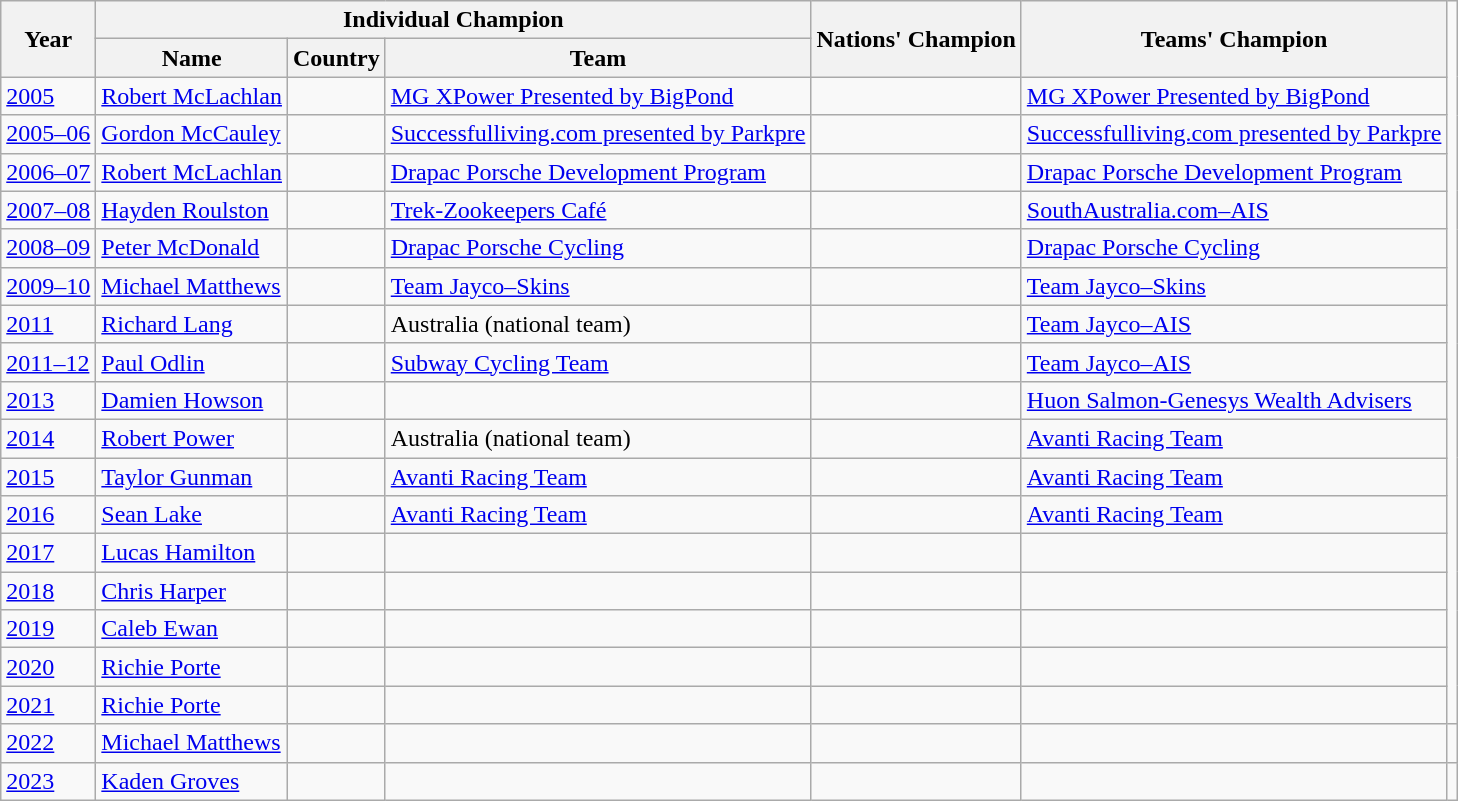<table class="wikitable">
<tr>
<th rowspan=2>Year</th>
<th colspan=3>Individual Champion</th>
<th rowspan=2>Nations' Champion</th>
<th rowspan=2>Teams' Champion</th>
</tr>
<tr>
<th>Name</th>
<th>Country</th>
<th>Team</th>
</tr>
<tr>
<td><a href='#'>2005</a></td>
<td><a href='#'>Robert McLachlan</a></td>
<td></td>
<td><a href='#'>MG XPower Presented by BigPond</a></td>
<td></td>
<td><a href='#'>MG XPower Presented by BigPond</a></td>
</tr>
<tr>
<td><a href='#'>2005–06</a></td>
<td><a href='#'>Gordon McCauley</a></td>
<td></td>
<td><a href='#'>Successfulliving.com presented by Parkpre</a></td>
<td></td>
<td><a href='#'>Successfulliving.com presented by Parkpre</a></td>
</tr>
<tr>
<td><a href='#'>2006–07</a></td>
<td><a href='#'>Robert McLachlan</a></td>
<td></td>
<td><a href='#'>Drapac Porsche Development Program</a></td>
<td></td>
<td><a href='#'>Drapac Porsche Development Program</a></td>
</tr>
<tr>
<td><a href='#'>2007–08</a></td>
<td><a href='#'>Hayden Roulston</a></td>
<td></td>
<td><a href='#'>Trek-Zookeepers Café</a></td>
<td></td>
<td><a href='#'>SouthAustralia.com–AIS</a></td>
</tr>
<tr>
<td><a href='#'>2008–09</a></td>
<td><a href='#'>Peter McDonald</a></td>
<td></td>
<td><a href='#'>Drapac Porsche Cycling</a></td>
<td></td>
<td><a href='#'>Drapac Porsche Cycling</a></td>
</tr>
<tr>
<td><a href='#'>2009–10</a></td>
<td><a href='#'>Michael Matthews</a></td>
<td></td>
<td><a href='#'>Team Jayco–Skins</a></td>
<td></td>
<td><a href='#'>Team Jayco–Skins</a></td>
</tr>
<tr>
<td><a href='#'>2011</a></td>
<td><a href='#'>Richard Lang</a></td>
<td></td>
<td>Australia (national team)</td>
<td></td>
<td><a href='#'>Team Jayco–AIS</a></td>
</tr>
<tr>
<td><a href='#'>2011–12</a></td>
<td><a href='#'>Paul Odlin</a></td>
<td></td>
<td><a href='#'>Subway Cycling Team</a></td>
<td></td>
<td><a href='#'>Team Jayco–AIS</a></td>
</tr>
<tr>
<td><a href='#'>2013</a></td>
<td><a href='#'>Damien Howson</a></td>
<td></td>
<td></td>
<td></td>
<td><a href='#'>Huon Salmon-Genesys Wealth Advisers</a></td>
</tr>
<tr>
<td><a href='#'>2014</a></td>
<td><a href='#'>Robert Power</a></td>
<td></td>
<td>Australia (national team)</td>
<td></td>
<td><a href='#'>Avanti Racing Team</a></td>
</tr>
<tr>
<td><a href='#'>2015</a></td>
<td><a href='#'>Taylor Gunman</a></td>
<td></td>
<td><a href='#'>Avanti Racing Team</a></td>
<td></td>
<td><a href='#'>Avanti Racing Team</a></td>
</tr>
<tr>
<td><a href='#'>2016</a></td>
<td><a href='#'>Sean Lake</a></td>
<td></td>
<td><a href='#'>Avanti Racing Team</a></td>
<td></td>
<td><a href='#'>Avanti Racing Team</a></td>
</tr>
<tr>
<td><a href='#'>2017</a></td>
<td><a href='#'>Lucas Hamilton</a></td>
<td></td>
<td></td>
<td></td>
<td></td>
</tr>
<tr>
<td><a href='#'>2018</a></td>
<td><a href='#'>Chris Harper</a></td>
<td></td>
<td></td>
<td></td>
<td></td>
</tr>
<tr>
<td><a href='#'>2019</a></td>
<td><a href='#'>Caleb Ewan</a></td>
<td></td>
<td></td>
<td></td>
<td></td>
</tr>
<tr>
<td><a href='#'>2020</a></td>
<td><a href='#'>Richie Porte</a></td>
<td></td>
<td></td>
<td></td>
<td></td>
</tr>
<tr>
<td><a href='#'>2021</a></td>
<td><a href='#'>Richie Porte</a></td>
<td></td>
<td></td>
<td></td>
<td></td>
</tr>
<tr>
<td><a href='#'>2022</a></td>
<td><a href='#'>Michael Matthews</a></td>
<td></td>
<td></td>
<td></td>
<td></td>
<td></td>
</tr>
<tr>
<td><a href='#'>2023</a></td>
<td><a href='#'>Kaden Groves</a></td>
<td></td>
<td></td>
<td></td>
<td></td>
</tr>
</table>
